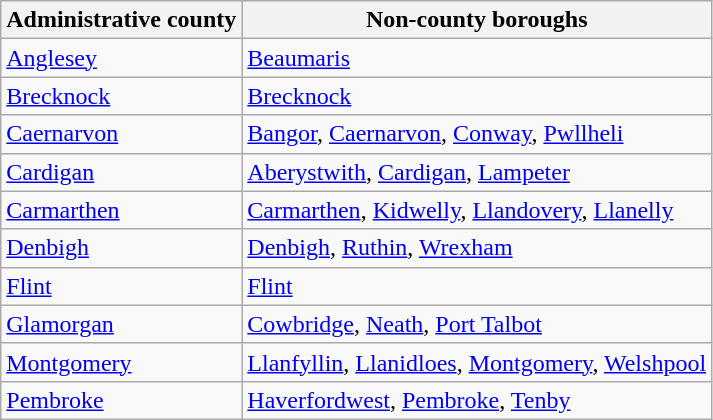<table class="wikitable">
<tr>
<th>Administrative county</th>
<th>Non-county boroughs</th>
</tr>
<tr>
<td><a href='#'>Anglesey</a></td>
<td><a href='#'>Beaumaris</a></td>
</tr>
<tr>
<td><a href='#'>Brecknock</a></td>
<td><a href='#'>Brecknock</a></td>
</tr>
<tr>
<td><a href='#'>Caernarvon</a></td>
<td><a href='#'>Bangor</a>, <a href='#'>Caernarvon</a>, <a href='#'>Conway</a>, <a href='#'>Pwllheli</a></td>
</tr>
<tr>
<td><a href='#'>Cardigan</a></td>
<td><a href='#'>Aberystwith</a>, <a href='#'>Cardigan</a>, <a href='#'>Lampeter</a></td>
</tr>
<tr>
<td><a href='#'>Carmarthen</a></td>
<td><a href='#'>Carmarthen</a>, <a href='#'>Kidwelly</a>, <a href='#'>Llandovery</a>, <a href='#'>Llanelly</a></td>
</tr>
<tr>
<td><a href='#'>Denbigh</a></td>
<td><a href='#'>Denbigh</a>, <a href='#'>Ruthin</a>, <a href='#'>Wrexham</a></td>
</tr>
<tr>
<td><a href='#'>Flint</a></td>
<td><a href='#'>Flint</a></td>
</tr>
<tr>
<td><a href='#'>Glamorgan</a></td>
<td><a href='#'>Cowbridge</a>, <a href='#'>Neath</a>, <a href='#'>Port Talbot</a></td>
</tr>
<tr>
<td><a href='#'>Montgomery</a></td>
<td><a href='#'>Llanfyllin</a>, <a href='#'>Llanidloes</a>, <a href='#'>Montgomery</a>, <a href='#'>Welshpool</a></td>
</tr>
<tr>
<td><a href='#'>Pembroke</a></td>
<td><a href='#'>Haverfordwest</a>, <a href='#'>Pembroke</a>, <a href='#'>Tenby</a></td>
</tr>
</table>
